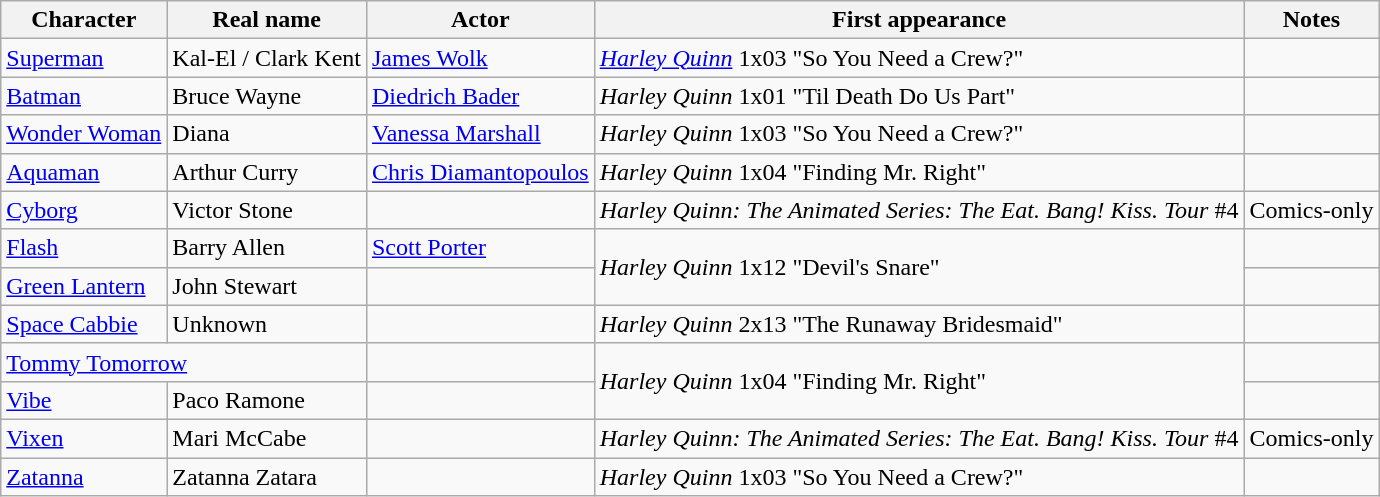<table class="wikitable">
<tr>
<th>Character</th>
<th>Real name</th>
<th>Actor</th>
<th>First appearance</th>
<th>Notes</th>
</tr>
<tr>
<td><a href='#'>Superman</a></td>
<td>Kal-El / Clark Kent</td>
<td><a href='#'>James Wolk</a></td>
<td><a href='#'><em>Harley Quinn</em></a> 1x03 "So You Need a Crew?"</td>
<td></td>
</tr>
<tr>
<td><a href='#'>Batman</a></td>
<td>Bruce Wayne</td>
<td><a href='#'>Diedrich Bader</a></td>
<td><em>Harley Quinn</em> 1x01 "Til Death Do Us Part"</td>
<td></td>
</tr>
<tr>
<td><a href='#'>Wonder Woman</a></td>
<td>Diana</td>
<td><a href='#'>Vanessa Marshall</a></td>
<td><em>Harley Quinn</em> 1x03 "So You Need a Crew?"</td>
<td></td>
</tr>
<tr>
<td><a href='#'>Aquaman</a></td>
<td>Arthur Curry</td>
<td><a href='#'>Chris Diamantopoulos</a></td>
<td><em>Harley Quinn</em> 1x04 "Finding Mr. Right"</td>
<td></td>
</tr>
<tr>
<td><a href='#'>Cyborg</a></td>
<td>Victor Stone</td>
<td></td>
<td><em>Harley Quinn: The Animated Series: The Eat. Bang! Kiss. Tour</em> #4</td>
<td>Comics-only</td>
</tr>
<tr>
<td><a href='#'>Flash</a></td>
<td>Barry Allen</td>
<td><a href='#'>Scott Porter</a></td>
<td rowspan="2"><em>Harley Quinn</em> 1x12 "Devil's Snare"</td>
<td></td>
</tr>
<tr>
<td><a href='#'>Green Lantern</a></td>
<td>John Stewart</td>
<td></td>
<td></td>
</tr>
<tr>
<td><a href='#'>Space Cabbie</a></td>
<td>Unknown</td>
<td></td>
<td><em>Harley Quinn</em> 2x13 "The Runaway Bridesmaid"</td>
<td></td>
</tr>
<tr>
<td colspan="2"><a href='#'>Tommy Tomorrow</a></td>
<td></td>
<td rowspan="2"><em>Harley Quinn</em> 1x04 "Finding Mr. Right"</td>
<td></td>
</tr>
<tr>
<td><a href='#'>Vibe</a></td>
<td>Paco Ramone</td>
<td></td>
<td></td>
</tr>
<tr>
<td><a href='#'>Vixen</a></td>
<td>Mari McCabe</td>
<td></td>
<td><em>Harley Quinn: The Animated Series: The Eat. Bang! Kiss. Tour</em> #4</td>
<td>Comics-only</td>
</tr>
<tr>
<td><a href='#'>Zatanna</a></td>
<td>Zatanna Zatara</td>
<td></td>
<td><em>Harley Quinn</em> 1x03 "So You Need a Crew?"</td>
<td></td>
</tr>
</table>
